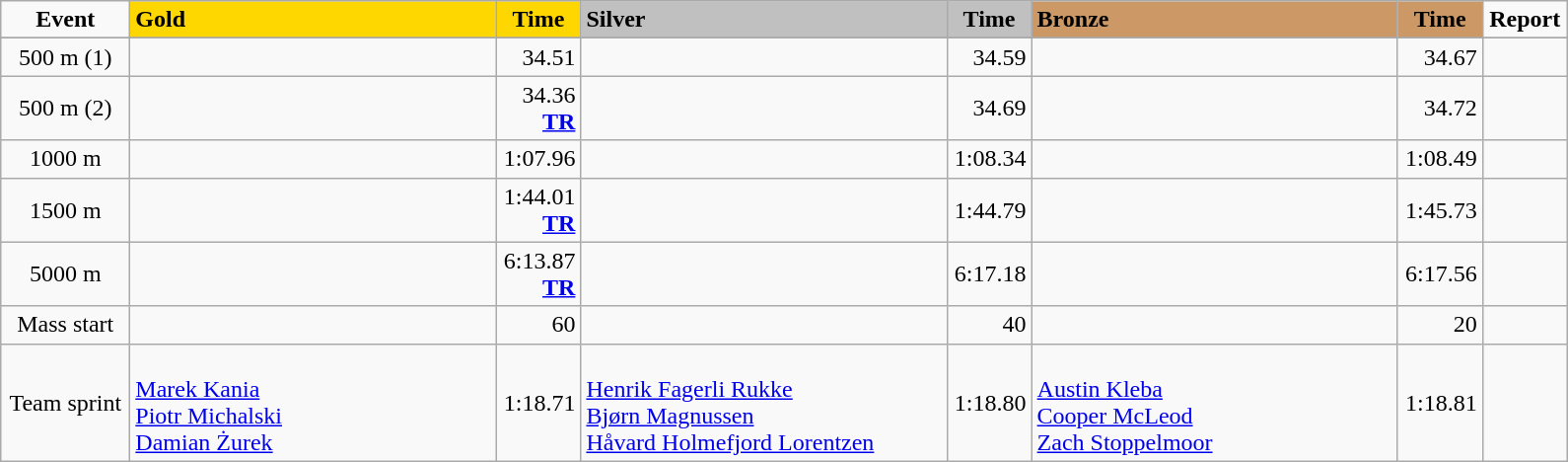<table class="wikitable">
<tr>
<td width="80" align="center"><strong>Event</strong></td>
<td width="240" bgcolor="gold"><strong>Gold</strong></td>
<td width="50" bgcolor="gold" align="center"><strong>Time</strong></td>
<td width="240" bgcolor="silver"><strong>Silver</strong></td>
<td width="50" bgcolor="silver" align="center"><strong>Time</strong></td>
<td width="240" bgcolor="#CC9966"><strong>Bronze</strong></td>
<td width="50" bgcolor="#CC9966" align="center"><strong>Time</strong></td>
<td width="50" align="center"><strong>Report</strong></td>
</tr>
<tr bgcolor="#cccccc">
</tr>
<tr>
<td align="center">500 m (1)</td>
<td></td>
<td align="right">34.51</td>
<td></td>
<td align="right">34.59</td>
<td></td>
<td align="right">34.67</td>
<td align="center"></td>
</tr>
<tr>
<td align="center">500 m (2)</td>
<td></td>
<td align="right">34.36<br><strong><a href='#'>TR</a></strong></td>
<td></td>
<td align="right">34.69</td>
<td></td>
<td align="right">34.72</td>
<td align="center"></td>
</tr>
<tr>
<td align="center">1000 m</td>
<td></td>
<td align="right">1:07.96</td>
<td></td>
<td align="right">1:08.34</td>
<td></td>
<td align="right">1:08.49</td>
<td align="center"></td>
</tr>
<tr>
<td align="center">1500 m</td>
<td></td>
<td align="right">1:44.01<br><strong><a href='#'>TR</a></strong></td>
<td></td>
<td align="right">1:44.79</td>
<td></td>
<td align="right">1:45.73</td>
<td align="center"></td>
</tr>
<tr>
<td align="center">5000 m</td>
<td></td>
<td align="right">6:13.87<br><strong><a href='#'>TR</a></strong></td>
<td></td>
<td align="right">6:17.18</td>
<td></td>
<td align="right">6:17.56</td>
<td align="center"></td>
</tr>
<tr>
<td align="center">Mass start</td>
<td></td>
<td align="right">60</td>
<td></td>
<td align="right">40</td>
<td></td>
<td align="right">20</td>
<td align="center"></td>
</tr>
<tr>
<td align="center">Team sprint</td>
<td><br><a href='#'>Marek Kania</a><br><a href='#'>Piotr Michalski</a><br><a href='#'>Damian Żurek</a></td>
<td align="right">1:18.71</td>
<td><br><a href='#'>Henrik Fagerli Rukke</a><br><a href='#'>Bjørn Magnussen</a><br><a href='#'>Håvard Holmefjord Lorentzen</a></td>
<td align="right">1:18.80</td>
<td><br><a href='#'>Austin Kleba</a><br><a href='#'>Cooper McLeod</a><br><a href='#'>Zach Stoppelmoor</a></td>
<td align="right">1:18.81</td>
<td align="center"></td>
</tr>
</table>
